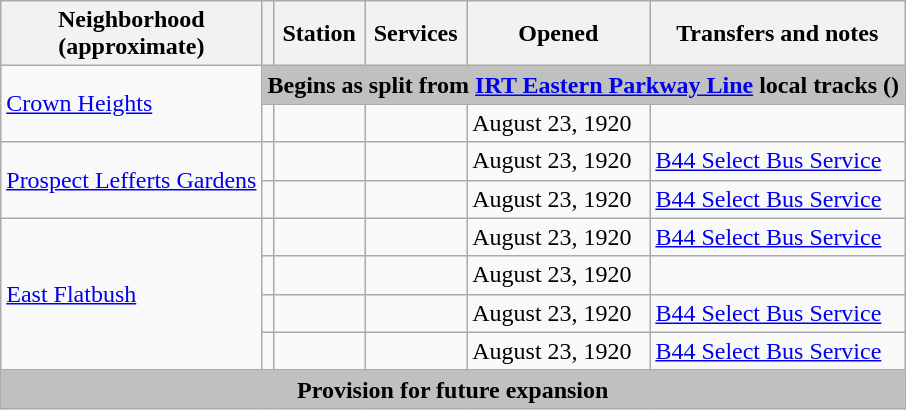<table class="wikitable">
<tr>
<th>Neighborhood<br>(approximate)</th>
<th></th>
<th>Station</th>
<th>Services</th>
<th>Opened</th>
<th>Transfers and notes</th>
</tr>
<tr>
<td rowspan=2><a href='#'>Crown Heights</a></td>
<th colspan=6 style="background-color: silver;">Begins as split from <a href='#'>IRT Eastern Parkway Line</a> local tracks ()</th>
</tr>
<tr>
<td></td>
<td></td>
<td></td>
<td>August 23, 1920</td>
<td></td>
</tr>
<tr>
<td rowspan=2><a href='#'>Prospect Lefferts Gardens</a></td>
<td></td>
<td></td>
<td></td>
<td>August 23, 1920</td>
<td><a href='#'>B44 Select Bus Service</a></td>
</tr>
<tr>
<td></td>
<td></td>
<td></td>
<td>August 23, 1920</td>
<td><a href='#'>B44 Select Bus Service</a></td>
</tr>
<tr>
<td rowspan=4><a href='#'>East Flatbush</a></td>
<td></td>
<td></td>
<td></td>
<td>August 23, 1920</td>
<td><a href='#'>B44 Select Bus Service</a></td>
</tr>
<tr>
<td></td>
<td></td>
<td></td>
<td>August 23, 1920</td>
<td></td>
</tr>
<tr>
<td></td>
<td></td>
<td></td>
<td>August 23, 1920</td>
<td><a href='#'>B44 Select Bus Service</a></td>
</tr>
<tr>
<td></td>
<td></td>
<td></td>
<td>August 23, 1920</td>
<td><a href='#'>B44 Select Bus Service</a></td>
</tr>
<tr>
<th colspan=7 style="background-color: silver;">Provision for future expansion</th>
</tr>
</table>
